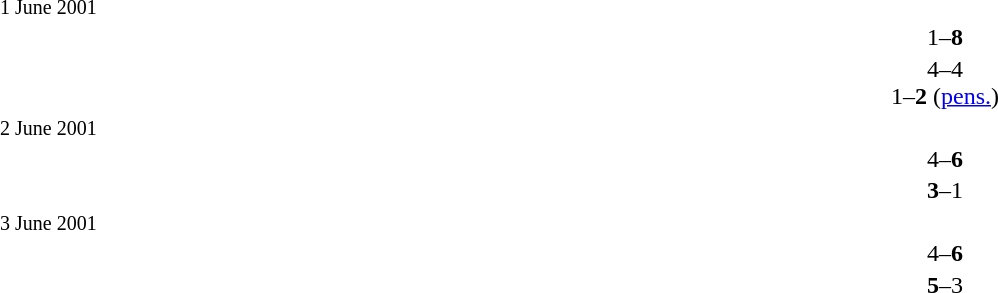<table width=100% cellspacing=1>
<tr>
<th width=40%></th>
<th width=20%></th>
<th></th>
</tr>
<tr>
<td><small>1 June 2001</small></td>
</tr>
<tr>
<td align=right></td>
<td align=center>1–<strong>8</strong></td>
<td><strong></strong></td>
</tr>
<tr>
<td align=right></td>
<td align=center>4–4 <br>1–<strong>2</strong> (<a href='#'>pens.</a>)</td>
<td></td>
</tr>
<tr>
<td><small>2 June 2001</small></td>
</tr>
<tr>
<td align=right></td>
<td align=center>4–<strong>6</strong></td>
<td><strong></strong></td>
</tr>
<tr>
<td align=right><strong></strong></td>
<td align=center><strong>3</strong>–1</td>
<td></td>
</tr>
<tr>
<td><small>3 June 2001</small></td>
</tr>
<tr>
<td align=right></td>
<td align=center>4–<strong>6</strong></td>
<td><strong></strong></td>
</tr>
<tr>
<td align=right><strong></strong></td>
<td align=center><strong>5</strong>–3</td>
<td></td>
</tr>
</table>
